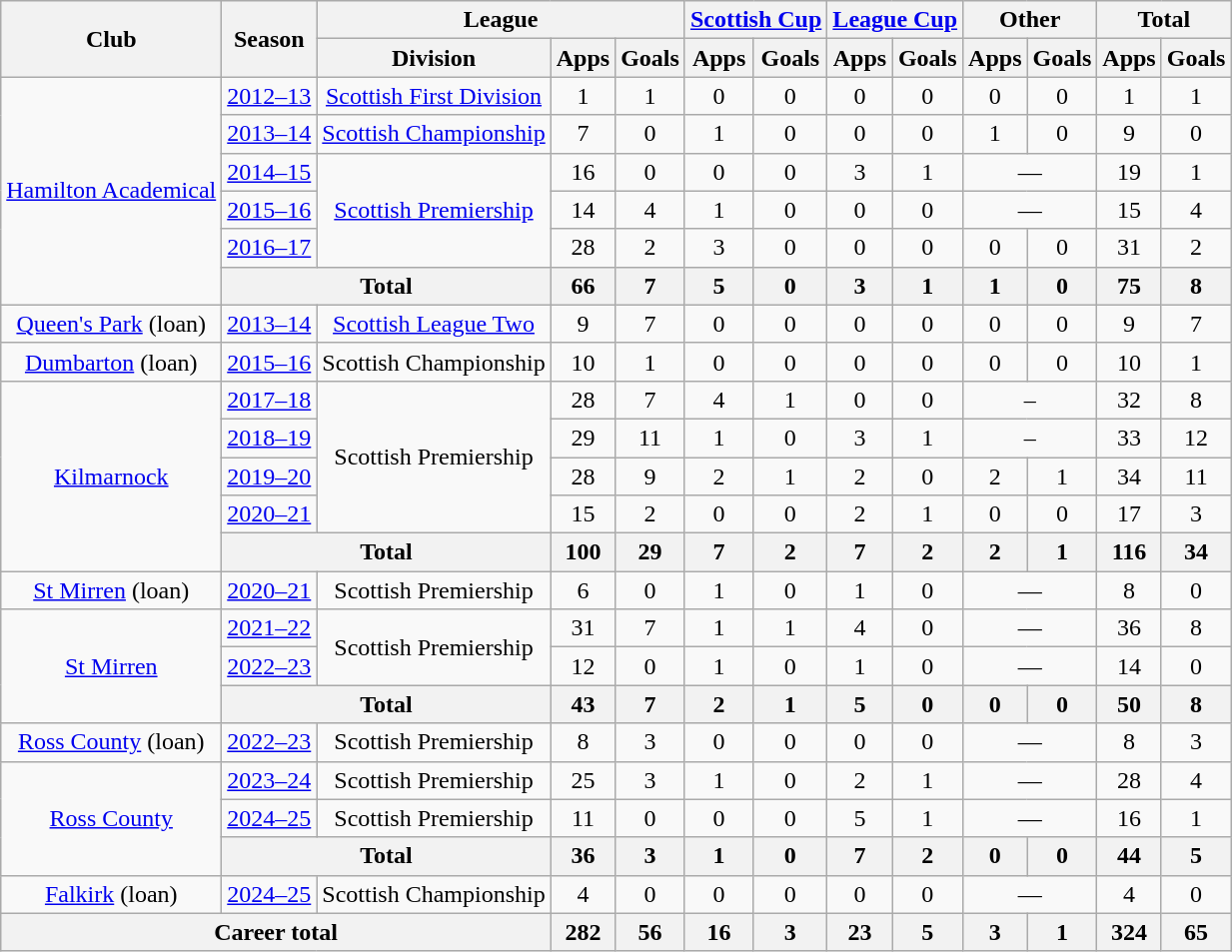<table class="wikitable" style="text-align: center">
<tr>
<th rowspan="2">Club</th>
<th rowspan="2">Season</th>
<th colspan="3">League</th>
<th colspan="2"><a href='#'>Scottish Cup</a></th>
<th colspan="2"><a href='#'>League Cup</a></th>
<th colspan="2">Other</th>
<th colspan="2">Total</th>
</tr>
<tr>
<th>Division</th>
<th>Apps</th>
<th>Goals</th>
<th>Apps</th>
<th>Goals</th>
<th>Apps</th>
<th>Goals</th>
<th>Apps</th>
<th>Goals</th>
<th>Apps</th>
<th>Goals</th>
</tr>
<tr>
<td rowspan="6"><a href='#'>Hamilton Academical</a></td>
<td><a href='#'>2012–13</a></td>
<td><a href='#'>Scottish First Division</a></td>
<td>1</td>
<td>1</td>
<td>0</td>
<td>0</td>
<td>0</td>
<td>0</td>
<td>0</td>
<td>0</td>
<td>1</td>
<td>1</td>
</tr>
<tr>
<td><a href='#'>2013–14</a></td>
<td><a href='#'>Scottish Championship</a></td>
<td>7</td>
<td>0</td>
<td>1</td>
<td>0</td>
<td>0</td>
<td>0</td>
<td>1</td>
<td>0</td>
<td>9</td>
<td>0</td>
</tr>
<tr>
<td><a href='#'>2014–15</a></td>
<td rowspan="3"><a href='#'>Scottish Premiership</a></td>
<td>16</td>
<td>0</td>
<td>0</td>
<td>0</td>
<td>3</td>
<td>1</td>
<td colspan="2">—</td>
<td>19</td>
<td>1</td>
</tr>
<tr>
<td><a href='#'>2015–16</a></td>
<td>14</td>
<td>4</td>
<td>1</td>
<td>0</td>
<td>0</td>
<td>0</td>
<td colspan="2">—</td>
<td>15</td>
<td>4</td>
</tr>
<tr>
<td><a href='#'>2016–17</a></td>
<td>28</td>
<td>2</td>
<td>3</td>
<td>0</td>
<td>0</td>
<td>0</td>
<td>0</td>
<td>0</td>
<td>31</td>
<td>2</td>
</tr>
<tr>
<th colspan="2">Total</th>
<th>66</th>
<th>7</th>
<th>5</th>
<th>0</th>
<th>3</th>
<th>1</th>
<th>1</th>
<th>0</th>
<th>75</th>
<th>8</th>
</tr>
<tr>
<td><a href='#'>Queen's Park</a> (loan)</td>
<td><a href='#'>2013–14</a></td>
<td><a href='#'>Scottish League Two</a></td>
<td>9</td>
<td>7</td>
<td>0</td>
<td>0</td>
<td>0</td>
<td>0</td>
<td>0</td>
<td>0</td>
<td>9</td>
<td>7</td>
</tr>
<tr>
<td><a href='#'>Dumbarton</a> (loan)</td>
<td><a href='#'>2015–16</a></td>
<td>Scottish Championship</td>
<td>10</td>
<td>1</td>
<td>0</td>
<td>0</td>
<td>0</td>
<td>0</td>
<td>0</td>
<td>0</td>
<td>10</td>
<td>1</td>
</tr>
<tr>
<td rowspan=5><a href='#'>Kilmarnock</a></td>
<td><a href='#'>2017–18</a></td>
<td rowspan=4>Scottish Premiership</td>
<td>28</td>
<td>7</td>
<td>4</td>
<td>1</td>
<td>0</td>
<td>0</td>
<td colspan="2">–</td>
<td>32</td>
<td>8</td>
</tr>
<tr>
<td><a href='#'>2018–19</a></td>
<td>29</td>
<td>11</td>
<td>1</td>
<td>0</td>
<td>3</td>
<td>1</td>
<td colspan=2>–</td>
<td>33</td>
<td>12</td>
</tr>
<tr>
<td><a href='#'>2019–20</a></td>
<td>28</td>
<td>9</td>
<td>2</td>
<td>1</td>
<td>2</td>
<td>0</td>
<td>2</td>
<td>1</td>
<td>34</td>
<td>11</td>
</tr>
<tr>
<td><a href='#'>2020–21</a></td>
<td>15</td>
<td>2</td>
<td>0</td>
<td>0</td>
<td>2</td>
<td>1</td>
<td>0</td>
<td>0</td>
<td>17</td>
<td>3</td>
</tr>
<tr>
<th colspan=2>Total</th>
<th>100</th>
<th>29</th>
<th>7</th>
<th>2</th>
<th>7</th>
<th>2</th>
<th>2</th>
<th>1</th>
<th>116</th>
<th>34</th>
</tr>
<tr>
<td><a href='#'>St Mirren</a> (loan)</td>
<td><a href='#'>2020–21</a></td>
<td>Scottish Premiership</td>
<td>6</td>
<td>0</td>
<td>1</td>
<td>0</td>
<td>1</td>
<td>0</td>
<td colspan="2">—</td>
<td>8</td>
<td>0</td>
</tr>
<tr>
<td rowspan=3><a href='#'>St Mirren</a></td>
<td><a href='#'>2021–22</a></td>
<td rowspan="2">Scottish Premiership</td>
<td>31</td>
<td>7</td>
<td>1</td>
<td>1</td>
<td>4</td>
<td>0</td>
<td colspan="2">—</td>
<td>36</td>
<td>8</td>
</tr>
<tr>
<td><a href='#'>2022–23</a></td>
<td>12</td>
<td>0</td>
<td>1</td>
<td>0</td>
<td>1</td>
<td>0</td>
<td colspan="2">—</td>
<td>14</td>
<td>0</td>
</tr>
<tr>
<th colspan=2>Total</th>
<th>43</th>
<th>7</th>
<th>2</th>
<th>1</th>
<th>5</th>
<th>0</th>
<th>0</th>
<th>0</th>
<th>50</th>
<th>8</th>
</tr>
<tr>
<td><a href='#'>Ross County</a> (loan)</td>
<td><a href='#'>2022–23</a></td>
<td>Scottish Premiership</td>
<td>8</td>
<td>3</td>
<td>0</td>
<td>0</td>
<td>0</td>
<td>0</td>
<td colspan="2">—</td>
<td>8</td>
<td>3</td>
</tr>
<tr>
<td rowspan=3><a href='#'>Ross County</a></td>
<td><a href='#'>2023–24</a></td>
<td>Scottish Premiership</td>
<td>25</td>
<td>3</td>
<td>1</td>
<td>0</td>
<td>2</td>
<td>1</td>
<td colspan="2">—</td>
<td>28</td>
<td>4</td>
</tr>
<tr>
<td><a href='#'>2024–25</a></td>
<td>Scottish Premiership</td>
<td>11</td>
<td>0</td>
<td>0</td>
<td>0</td>
<td>5</td>
<td>1</td>
<td colspan="2">—</td>
<td>16</td>
<td>1</td>
</tr>
<tr>
<th colspan=2>Total</th>
<th>36</th>
<th>3</th>
<th>1</th>
<th>0</th>
<th>7</th>
<th>2</th>
<th>0</th>
<th>0</th>
<th>44</th>
<th>5</th>
</tr>
<tr>
<td><a href='#'>Falkirk</a> (loan)</td>
<td><a href='#'>2024–25</a></td>
<td>Scottish Championship</td>
<td>4</td>
<td>0</td>
<td>0</td>
<td>0</td>
<td>0</td>
<td>0</td>
<td colspan="2">—</td>
<td>4</td>
<td>0</td>
</tr>
<tr>
<th colspan="3">Career total</th>
<th>282</th>
<th>56</th>
<th>16</th>
<th>3</th>
<th>23</th>
<th>5</th>
<th>3</th>
<th>1</th>
<th>324</th>
<th>65</th>
</tr>
</table>
